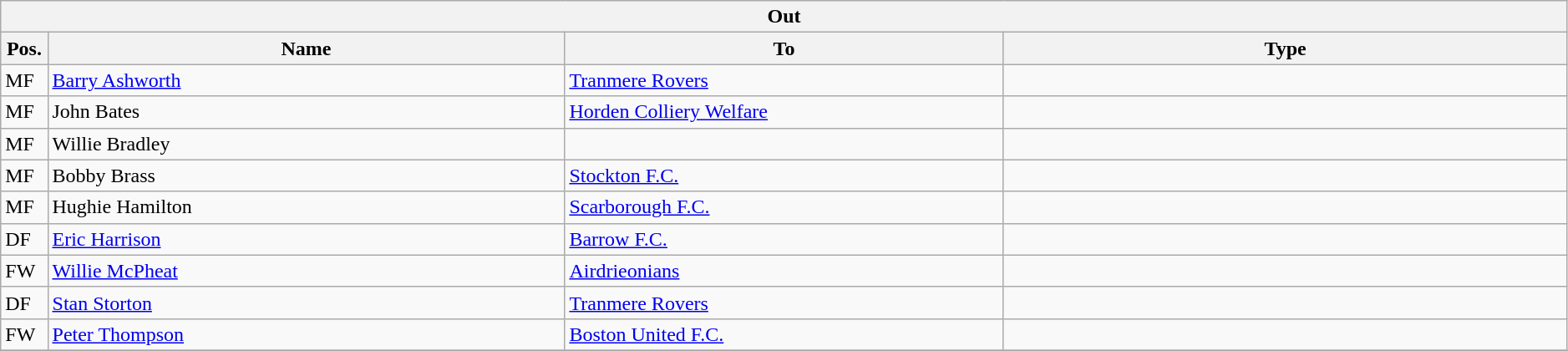<table class="wikitable" style="font-size:100%;width:99%;">
<tr>
<th colspan="4">Out</th>
</tr>
<tr>
<th width=3%>Pos.</th>
<th width=33%>Name</th>
<th width=28%>To</th>
<th width=36%>Type</th>
</tr>
<tr>
<td>MF</td>
<td><a href='#'>Barry Ashworth</a></td>
<td><a href='#'>Tranmere Rovers</a></td>
<td></td>
</tr>
<tr>
<td>MF</td>
<td>John Bates</td>
<td><a href='#'>Horden Colliery Welfare</a></td>
<td></td>
</tr>
<tr>
<td>MF</td>
<td>Willie Bradley</td>
<td></td>
<td></td>
</tr>
<tr>
<td>MF</td>
<td>Bobby Brass</td>
<td><a href='#'>Stockton F.C.</a></td>
<td></td>
</tr>
<tr>
<td>MF</td>
<td>Hughie Hamilton</td>
<td><a href='#'>Scarborough F.C.</a></td>
<td></td>
</tr>
<tr>
<td>DF</td>
<td><a href='#'>Eric Harrison</a></td>
<td><a href='#'>Barrow F.C.</a></td>
<td></td>
</tr>
<tr>
<td>FW</td>
<td><a href='#'>Willie McPheat</a></td>
<td><a href='#'>Airdrieonians</a></td>
<td></td>
</tr>
<tr>
<td>DF</td>
<td><a href='#'>Stan Storton</a></td>
<td><a href='#'>Tranmere Rovers</a></td>
<td></td>
</tr>
<tr>
<td>FW</td>
<td><a href='#'>Peter Thompson</a></td>
<td><a href='#'>Boston United F.C.</a></td>
<td></td>
</tr>
<tr>
</tr>
</table>
